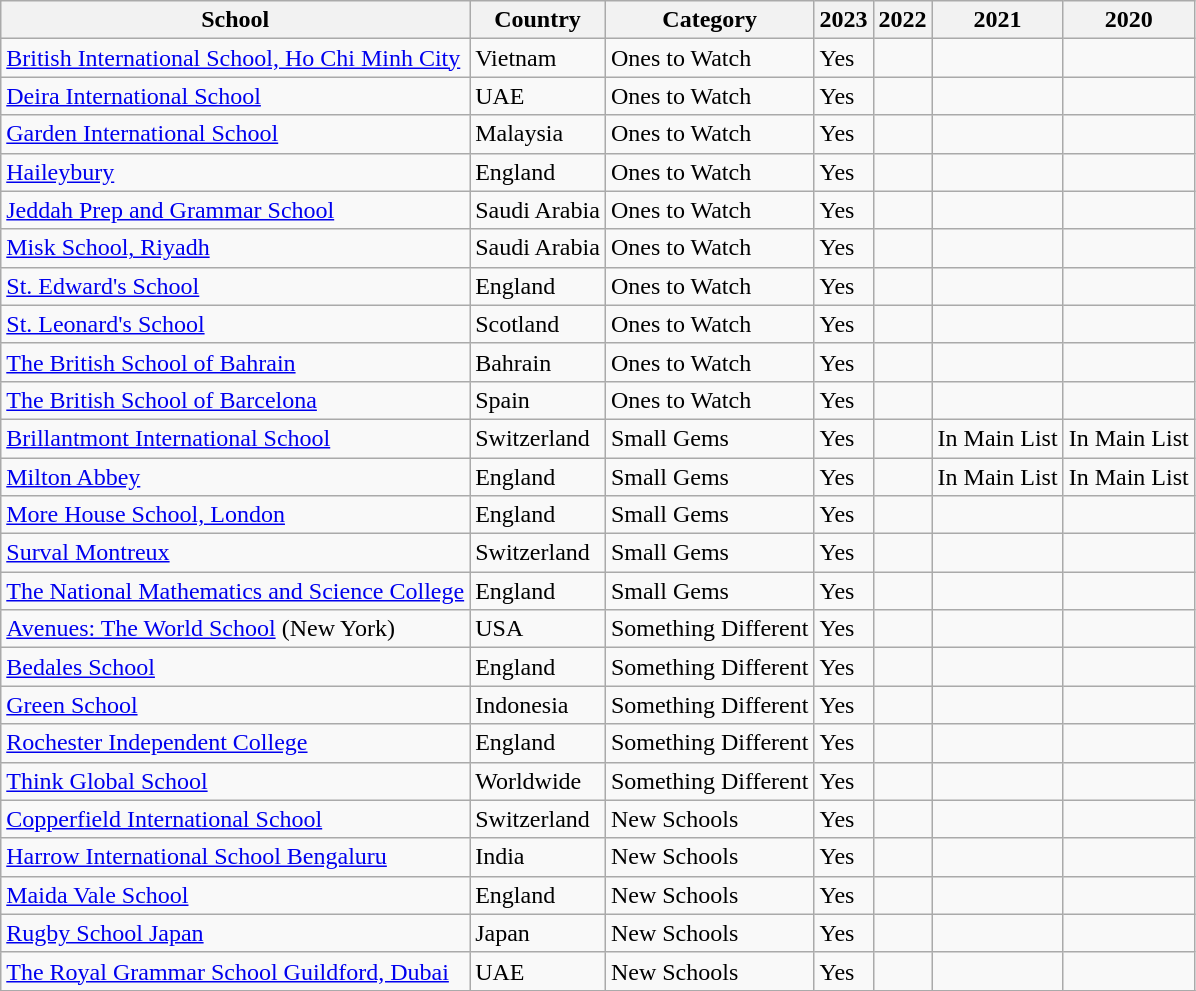<table class="wikitable sortable">
<tr>
<th>School</th>
<th>Country</th>
<th>Category</th>
<th>2023</th>
<th>2022</th>
<th>2021</th>
<th>2020</th>
</tr>
<tr>
<td><a href='#'>British International School, Ho Chi Minh City</a></td>
<td>Vietnam</td>
<td>Ones to Watch</td>
<td>Yes</td>
<td></td>
<td></td>
<td></td>
</tr>
<tr>
<td><a href='#'>Deira International School</a></td>
<td>UAE</td>
<td>Ones to Watch</td>
<td>Yes</td>
<td></td>
<td></td>
<td></td>
</tr>
<tr>
<td><a href='#'>Garden International School</a></td>
<td>Malaysia</td>
<td>Ones to Watch</td>
<td>Yes</td>
<td></td>
<td></td>
<td></td>
</tr>
<tr>
<td><a href='#'>Haileybury</a></td>
<td>England</td>
<td>Ones to Watch</td>
<td>Yes</td>
<td></td>
<td></td>
<td></td>
</tr>
<tr>
<td><a href='#'>Jeddah Prep and Grammar School</a></td>
<td>Saudi Arabia</td>
<td>Ones to Watch</td>
<td>Yes</td>
<td></td>
<td></td>
<td></td>
</tr>
<tr>
<td><a href='#'>Misk School, Riyadh</a></td>
<td>Saudi Arabia</td>
<td>Ones to Watch</td>
<td>Yes</td>
<td></td>
<td></td>
<td></td>
</tr>
<tr>
<td><a href='#'>St. Edward's School</a></td>
<td>England</td>
<td>Ones to Watch</td>
<td>Yes</td>
<td></td>
<td></td>
<td></td>
</tr>
<tr>
<td><a href='#'>St. Leonard's School</a></td>
<td>Scotland</td>
<td>Ones to Watch</td>
<td>Yes</td>
<td></td>
<td></td>
<td></td>
</tr>
<tr>
<td><a href='#'>The British School of Bahrain</a></td>
<td>Bahrain</td>
<td>Ones to Watch</td>
<td>Yes</td>
<td></td>
<td></td>
<td></td>
</tr>
<tr>
<td><a href='#'>The British School of Barcelona</a></td>
<td>Spain</td>
<td>Ones to Watch</td>
<td>Yes</td>
<td></td>
<td></td>
<td></td>
</tr>
<tr>
<td><a href='#'>Brillantmont International School</a></td>
<td>Switzerland</td>
<td>Small Gems</td>
<td>Yes</td>
<td></td>
<td>In Main List</td>
<td>In Main List</td>
</tr>
<tr>
<td><a href='#'>Milton Abbey</a></td>
<td>England</td>
<td>Small Gems</td>
<td>Yes</td>
<td></td>
<td>In Main List</td>
<td>In Main List</td>
</tr>
<tr>
<td><a href='#'>More House School, London</a></td>
<td>England</td>
<td>Small Gems</td>
<td>Yes</td>
<td></td>
<td></td>
<td></td>
</tr>
<tr>
<td><a href='#'>Surval Montreux</a></td>
<td>Switzerland</td>
<td>Small Gems</td>
<td>Yes</td>
<td></td>
<td></td>
<td></td>
</tr>
<tr>
<td><a href='#'>The National Mathematics and Science College</a></td>
<td>England</td>
<td>Small Gems</td>
<td>Yes</td>
<td></td>
<td></td>
<td></td>
</tr>
<tr>
<td><a href='#'>Avenues: The World School</a> (New York)</td>
<td>USA</td>
<td>Something Different</td>
<td>Yes</td>
<td></td>
<td></td>
<td></td>
</tr>
<tr>
<td><a href='#'>Bedales School</a></td>
<td>England</td>
<td>Something Different</td>
<td>Yes</td>
<td></td>
<td></td>
<td></td>
</tr>
<tr>
<td><a href='#'>Green School</a></td>
<td>Indonesia</td>
<td>Something Different</td>
<td>Yes</td>
<td></td>
<td></td>
<td></td>
</tr>
<tr>
<td><a href='#'>Rochester Independent College</a></td>
<td>England</td>
<td>Something Different</td>
<td>Yes</td>
<td></td>
<td></td>
<td></td>
</tr>
<tr>
<td><a href='#'>Think Global School</a></td>
<td>Worldwide</td>
<td>Something Different</td>
<td>Yes</td>
<td></td>
<td></td>
<td></td>
</tr>
<tr>
<td><a href='#'>Copperfield International School</a></td>
<td>Switzerland</td>
<td>New Schools</td>
<td>Yes</td>
<td></td>
<td></td>
<td></td>
</tr>
<tr>
<td><a href='#'>Harrow International School Bengaluru</a></td>
<td>India</td>
<td>New Schools</td>
<td>Yes</td>
<td></td>
<td></td>
<td></td>
</tr>
<tr>
<td><a href='#'>Maida Vale School</a></td>
<td>England</td>
<td>New Schools</td>
<td>Yes</td>
<td></td>
<td></td>
<td></td>
</tr>
<tr>
<td><a href='#'>Rugby School Japan</a></td>
<td>Japan</td>
<td>New Schools</td>
<td>Yes</td>
<td></td>
<td></td>
<td></td>
</tr>
<tr>
<td><a href='#'>The Royal Grammar School Guildford, Dubai</a></td>
<td>UAE</td>
<td>New Schools</td>
<td>Yes</td>
<td></td>
<td></td>
<td></td>
</tr>
<tr>
</tr>
</table>
